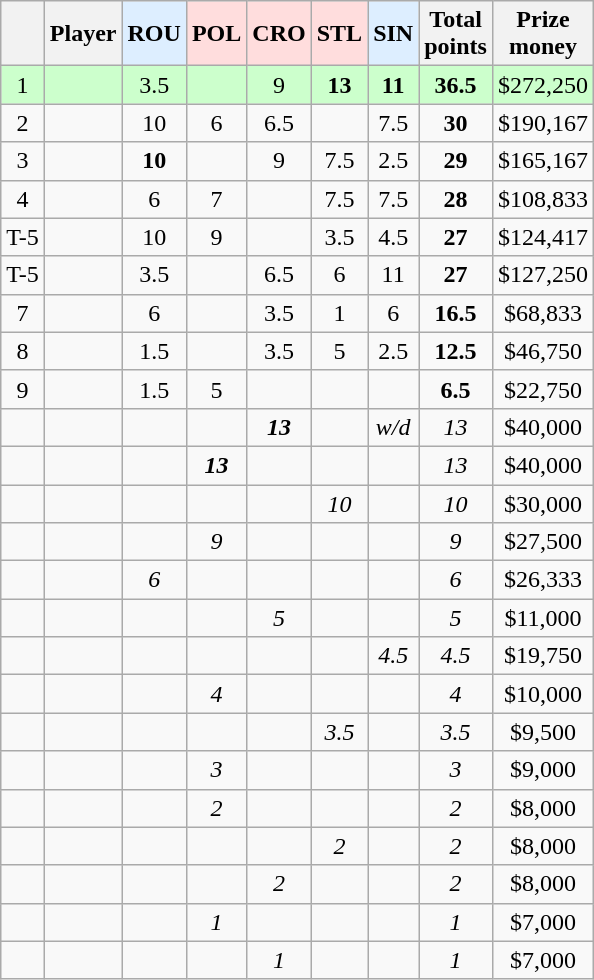<table class="wikitable sortable" style="text-align:center;">
<tr>
<th></th>
<th>Player</th>
<th style="background-color:#ddeeff">ROU</th>
<th style="background-color:#ffdddd">POL</th>
<th style="background-color:#ffdddd">CRO</th>
<th style="background-color:#ffdddd">STL</th>
<th style="background-color:#ddeeff">SIN</th>
<th>Total<br>points</th>
<th>Prize<br>money</th>
</tr>
<tr style="background-color:#ccffcc"|>
<td>1</td>
<td align=left><strong></strong></td>
<td>3.5</td>
<td></td>
<td>9</td>
<td><strong>13</strong></td>
<td><strong>11</strong></td>
<td><strong>36.5</strong></td>
<td>$272,250</td>
</tr>
<tr>
<td>2</td>
<td align=left></td>
<td>10</td>
<td>6</td>
<td>6.5</td>
<td></td>
<td>7.5</td>
<td><strong>30</strong></td>
<td>$190,167</td>
</tr>
<tr>
<td>3</td>
<td align=left></td>
<td><strong>10</strong></td>
<td></td>
<td>9</td>
<td>7.5</td>
<td>2.5</td>
<td><strong>29</strong></td>
<td>$165,167</td>
</tr>
<tr>
<td>4</td>
<td align=left></td>
<td>6</td>
<td>7</td>
<td></td>
<td>7.5</td>
<td>7.5</td>
<td><strong>28</strong></td>
<td>$108,833</td>
</tr>
<tr>
<td>T-5</td>
<td align=left></td>
<td>10</td>
<td>9</td>
<td></td>
<td>3.5</td>
<td>4.5</td>
<td><strong>27</strong></td>
<td>$124,417</td>
</tr>
<tr>
<td>T-5</td>
<td align=left></td>
<td>3.5</td>
<td></td>
<td>6.5</td>
<td>6</td>
<td>11</td>
<td><strong>27</strong></td>
<td>$127,250</td>
</tr>
<tr>
<td>7</td>
<td align=left></td>
<td>6</td>
<td></td>
<td>3.5</td>
<td>1</td>
<td>6</td>
<td><strong>16.5</strong></td>
<td>$68,833</td>
</tr>
<tr>
<td>8</td>
<td align=left></td>
<td>1.5</td>
<td></td>
<td>3.5</td>
<td>5</td>
<td>2.5</td>
<td><strong>12.5</strong></td>
<td>$46,750</td>
</tr>
<tr>
<td>9</td>
<td align=left></td>
<td>1.5</td>
<td>5</td>
<td></td>
<td></td>
<td></td>
<td><strong>6.5</strong></td>
<td>$22,750</td>
</tr>
<tr>
<td></td>
<td align=left><em></em></td>
<td></td>
<td></td>
<td><strong><em>13</em></strong></td>
<td></td>
<td><em>w/d</em></td>
<td><em>13</em></td>
<td>$40,000</td>
</tr>
<tr>
<td></td>
<td align=left><em></em></td>
<td></td>
<td><strong><em>13</em></strong></td>
<td></td>
<td></td>
<td></td>
<td><em>13</em></td>
<td>$40,000</td>
</tr>
<tr>
<td></td>
<td align=left><em></em></td>
<td></td>
<td></td>
<td></td>
<td><em>10</em></td>
<td></td>
<td><em>10</em></td>
<td>$30,000</td>
</tr>
<tr>
<td></td>
<td align=left><em></em></td>
<td></td>
<td><em>9</em></td>
<td></td>
<td></td>
<td></td>
<td><em>9</em></td>
<td>$27,500</td>
</tr>
<tr>
<td></td>
<td align=left><em></em></td>
<td><em>6</em></td>
<td></td>
<td></td>
<td></td>
<td></td>
<td><em>6</em></td>
<td>$26,333</td>
</tr>
<tr>
<td></td>
<td align=left><em></em></td>
<td></td>
<td></td>
<td><em>5</em></td>
<td></td>
<td></td>
<td><em>5</em></td>
<td>$11,000</td>
</tr>
<tr>
<td></td>
<td align=left><em></em></td>
<td></td>
<td></td>
<td></td>
<td></td>
<td><em>4.5</em></td>
<td><em>4.5</em></td>
<td>$19,750</td>
</tr>
<tr>
<td></td>
<td align=left><em></em></td>
<td></td>
<td><em>4</em></td>
<td></td>
<td></td>
<td></td>
<td><em>4</em></td>
<td>$10,000</td>
</tr>
<tr>
<td></td>
<td align=left><em></em></td>
<td></td>
<td></td>
<td></td>
<td><em>3.5</em></td>
<td></td>
<td><em>3.5</em></td>
<td>$9,500</td>
</tr>
<tr>
<td></td>
<td align=left><em></em></td>
<td></td>
<td><em>3</em></td>
<td></td>
<td></td>
<td></td>
<td><em>3</em></td>
<td>$9,000</td>
</tr>
<tr>
<td></td>
<td align=left><em></em></td>
<td></td>
<td><em>2</em></td>
<td></td>
<td></td>
<td></td>
<td><em>2</em></td>
<td>$8,000</td>
</tr>
<tr>
<td></td>
<td align=left><em></em></td>
<td></td>
<td></td>
<td></td>
<td><em>2</em></td>
<td></td>
<td><em>2</em></td>
<td>$8,000</td>
</tr>
<tr>
<td></td>
<td align=left><em></em></td>
<td></td>
<td></td>
<td><em>2</em></td>
<td></td>
<td></td>
<td><em>2</em></td>
<td>$8,000</td>
</tr>
<tr>
<td></td>
<td align=left><em></em></td>
<td></td>
<td><em>1</em></td>
<td></td>
<td></td>
<td></td>
<td><em>1</em></td>
<td>$7,000</td>
</tr>
<tr>
<td></td>
<td align=left><em></em></td>
<td></td>
<td></td>
<td><em>1</em></td>
<td></td>
<td></td>
<td><em>1</em></td>
<td>$7,000</td>
</tr>
</table>
